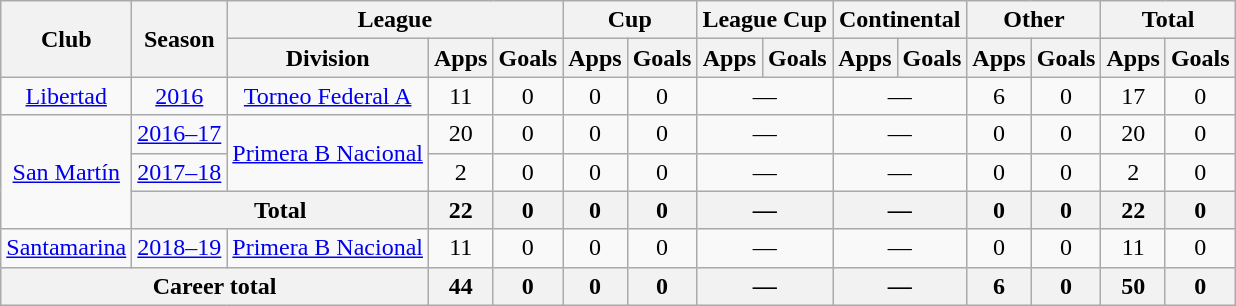<table class="wikitable" style="text-align:center">
<tr>
<th rowspan="2">Club</th>
<th rowspan="2">Season</th>
<th colspan="3">League</th>
<th colspan="2">Cup</th>
<th colspan="2">League Cup</th>
<th colspan="2">Continental</th>
<th colspan="2">Other</th>
<th colspan="2">Total</th>
</tr>
<tr>
<th>Division</th>
<th>Apps</th>
<th>Goals</th>
<th>Apps</th>
<th>Goals</th>
<th>Apps</th>
<th>Goals</th>
<th>Apps</th>
<th>Goals</th>
<th>Apps</th>
<th>Goals</th>
<th>Apps</th>
<th>Goals</th>
</tr>
<tr>
<td rowspan="1"><a href='#'>Libertad</a></td>
<td><a href='#'>2016</a></td>
<td rowspan="1"><a href='#'>Torneo Federal A</a></td>
<td>11</td>
<td>0</td>
<td>0</td>
<td>0</td>
<td colspan="2">—</td>
<td colspan="2">—</td>
<td>6</td>
<td>0</td>
<td>17</td>
<td>0</td>
</tr>
<tr>
<td rowspan="3"><a href='#'>San Martín</a></td>
<td><a href='#'>2016–17</a></td>
<td rowspan="2"><a href='#'>Primera B Nacional</a></td>
<td>20</td>
<td>0</td>
<td>0</td>
<td>0</td>
<td colspan="2">—</td>
<td colspan="2">—</td>
<td>0</td>
<td>0</td>
<td>20</td>
<td>0</td>
</tr>
<tr>
<td><a href='#'>2017–18</a></td>
<td>2</td>
<td>0</td>
<td>0</td>
<td>0</td>
<td colspan="2">—</td>
<td colspan="2">—</td>
<td>0</td>
<td>0</td>
<td>2</td>
<td>0</td>
</tr>
<tr>
<th colspan="2">Total</th>
<th>22</th>
<th>0</th>
<th>0</th>
<th>0</th>
<th colspan="2">—</th>
<th colspan="2">—</th>
<th>0</th>
<th>0</th>
<th>22</th>
<th>0</th>
</tr>
<tr>
<td rowspan="1"><a href='#'>Santamarina</a></td>
<td><a href='#'>2018–19</a></td>
<td rowspan="1"><a href='#'>Primera B Nacional</a></td>
<td>11</td>
<td>0</td>
<td>0</td>
<td>0</td>
<td colspan="2">—</td>
<td colspan="2">—</td>
<td>0</td>
<td>0</td>
<td>11</td>
<td>0</td>
</tr>
<tr>
<th colspan="3">Career total</th>
<th>44</th>
<th>0</th>
<th>0</th>
<th>0</th>
<th colspan="2">—</th>
<th colspan="2">—</th>
<th>6</th>
<th>0</th>
<th>50</th>
<th>0</th>
</tr>
</table>
